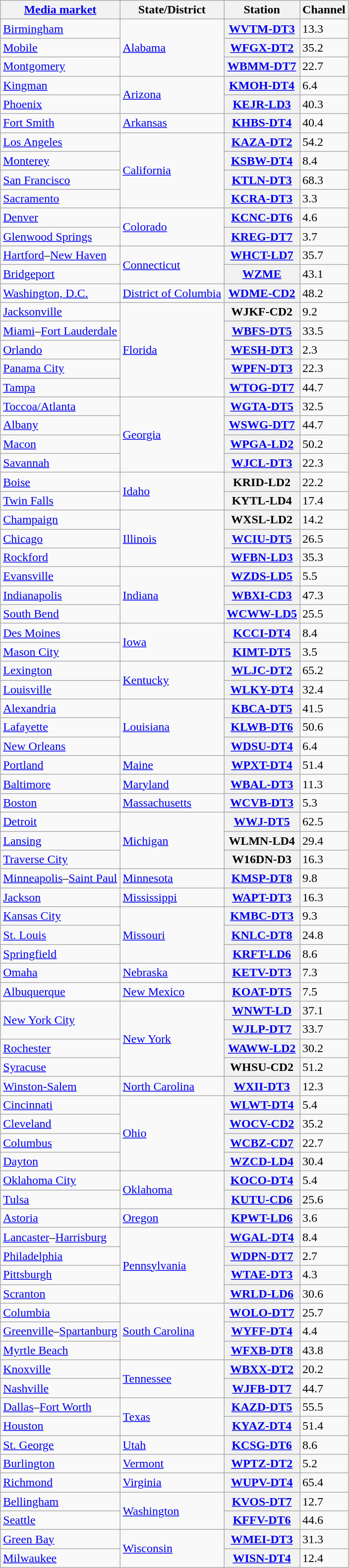<table class="wikitable sortable">
<tr>
<th scope="col"><a href='#'>Media market</a></th>
<th scope="col">State/District</th>
<th scope="col">Station</th>
<th scope="col">Channel</th>
</tr>
<tr>
<td><a href='#'>Birmingham</a></td>
<td rowspan="3"><a href='#'>Alabama</a></td>
<th scope="row"><a href='#'>WVTM-DT3</a></th>
<td>13.3</td>
</tr>
<tr>
<td><a href='#'>Mobile</a></td>
<th scope="row"><a href='#'>WFGX-DT2</a></th>
<td>35.2</td>
</tr>
<tr>
<td><a href='#'>Montgomery</a></td>
<th scope="row"><a href='#'>WBMM-DT7</a></th>
<td>22.7</td>
</tr>
<tr>
<td><a href='#'>Kingman</a></td>
<td rowspan="2"><a href='#'>Arizona</a></td>
<th scope="row"><a href='#'>KMOH-DT4</a></th>
<td>6.4</td>
</tr>
<tr>
<td><a href='#'>Phoenix</a></td>
<th scope="row"><a href='#'>KEJR-LD3</a></th>
<td>40.3</td>
</tr>
<tr>
<td><a href='#'>Fort Smith</a></td>
<td><a href='#'>Arkansas</a></td>
<th scope="row"><a href='#'>KHBS-DT4</a></th>
<td>40.4</td>
</tr>
<tr>
<td><a href='#'>Los Angeles</a></td>
<td rowspan="4"><a href='#'>California</a></td>
<th scope="row"><a href='#'>KAZA-DT2</a></th>
<td>54.2</td>
</tr>
<tr>
<td><a href='#'>Monterey</a></td>
<th scope="row"><a href='#'>KSBW-DT4</a></th>
<td>8.4</td>
</tr>
<tr>
<td><a href='#'>San Francisco</a></td>
<th scope="row"><a href='#'>KTLN-DT3</a></th>
<td>68.3</td>
</tr>
<tr>
<td><a href='#'>Sacramento</a></td>
<th scope="row"><a href='#'>KCRA-DT3</a></th>
<td>3.3</td>
</tr>
<tr>
<td><a href='#'>Denver</a></td>
<td rowspan="2"><a href='#'>Colorado</a></td>
<th scope="row"><a href='#'>KCNC-DT6</a></th>
<td>4.6</td>
</tr>
<tr>
<td><a href='#'>Glenwood Springs</a></td>
<th scope="row"><a href='#'>KREG-DT7</a></th>
<td>3.7</td>
</tr>
<tr>
<td><a href='#'>Hartford</a>–<a href='#'>New Haven</a></td>
<td rowspan="2"><a href='#'>Connecticut</a></td>
<th scope="row"><a href='#'>WHCT-LD7</a></th>
<td>35.7</td>
</tr>
<tr>
<td><a href='#'>Bridgeport</a></td>
<th scope="row"><a href='#'>WZME</a></th>
<td>43.1</td>
</tr>
<tr>
<td><a href='#'>Washington, D.C.</a></td>
<td><a href='#'>District of Columbia</a></td>
<th scope="row"><a href='#'>WDME-CD2</a></th>
<td>48.2</td>
</tr>
<tr>
<td><a href='#'>Jacksonville</a></td>
<td rowspan="5"><a href='#'>Florida</a></td>
<th scope="row">WJKF-CD2</th>
<td>9.2</td>
</tr>
<tr>
<td><a href='#'>Miami</a>–<a href='#'>Fort Lauderdale</a></td>
<th scope="row"><a href='#'>WBFS-DT5</a></th>
<td>33.5</td>
</tr>
<tr>
<td><a href='#'>Orlando</a></td>
<th scope="row"><a href='#'>WESH-DT3</a></th>
<td>2.3</td>
</tr>
<tr>
<td><a href='#'>Panama City</a></td>
<th scope="row"><a href='#'>WPFN-DT3</a></th>
<td>22.3</td>
</tr>
<tr>
<td><a href='#'>Tampa</a></td>
<th scope="row"><a href='#'>WTOG-DT7</a></th>
<td>44.7</td>
</tr>
<tr>
<td><a href='#'>Toccoa/Atlanta</a></td>
<td rowspan="4"><a href='#'>Georgia</a></td>
<th scope="row"><a href='#'>WGTA-DT5</a></th>
<td>32.5</td>
</tr>
<tr>
<td><a href='#'>Albany</a></td>
<th scope="row"><a href='#'>WSWG-DT7</a></th>
<td>44.7</td>
</tr>
<tr>
<td><a href='#'>Macon</a></td>
<th scope="row"><a href='#'>WPGA-LD2</a></th>
<td>50.2</td>
</tr>
<tr>
<td><a href='#'>Savannah</a></td>
<th scope="row"><a href='#'>WJCL-DT3</a></th>
<td>22.3</td>
</tr>
<tr>
<td><a href='#'>Boise</a></td>
<td rowspan="2"><a href='#'>Idaho</a></td>
<th scope="row">KRID-LD2</th>
<td>22.2</td>
</tr>
<tr>
<td><a href='#'>Twin Falls</a></td>
<th scope="row">KYTL-LD4</th>
<td>17.4</td>
</tr>
<tr>
<td><a href='#'>Champaign</a></td>
<td rowspan="3"><a href='#'>Illinois</a></td>
<th scope="row">WXSL-LD2</th>
<td>14.2</td>
</tr>
<tr>
<td><a href='#'>Chicago</a></td>
<th scope="row"><a href='#'>WCIU-DT5</a></th>
<td>26.5</td>
</tr>
<tr>
<td><a href='#'>Rockford</a></td>
<th scope="row"><a href='#'>WFBN-LD3</a></th>
<td>35.3</td>
</tr>
<tr>
<td><a href='#'>Evansville</a></td>
<td rowspan="3"><a href='#'>Indiana</a></td>
<th scope="row"><a href='#'>WZDS-LD5</a></th>
<td>5.5</td>
</tr>
<tr>
<td><a href='#'>Indianapolis</a></td>
<th scope="row"><a href='#'>WBXI-CD3</a></th>
<td>47.3</td>
</tr>
<tr>
<td><a href='#'>South Bend</a></td>
<th scope="row"><a href='#'>WCWW-LD5</a></th>
<td>25.5</td>
</tr>
<tr>
<td><a href='#'>Des Moines</a></td>
<td rowspan="2"><a href='#'>Iowa</a></td>
<th scope="row"><a href='#'>KCCI-DT4</a></th>
<td>8.4</td>
</tr>
<tr>
<td><a href='#'>Mason City</a></td>
<th scope="row"><a href='#'>KIMT-DT5</a></th>
<td>3.5</td>
</tr>
<tr>
<td><a href='#'>Lexington</a></td>
<td rowspan="2"><a href='#'>Kentucky</a></td>
<th scope="row"><a href='#'>WLJC-DT2</a></th>
<td>65.2</td>
</tr>
<tr>
<td><a href='#'>Louisville</a></td>
<th scope="row"><a href='#'>WLKY-DT4</a></th>
<td>32.4</td>
</tr>
<tr>
<td><a href='#'>Alexandria</a></td>
<td rowspan="3"><a href='#'>Louisiana</a></td>
<th scope="row"><a href='#'>KBCA-DT5</a></th>
<td>41.5</td>
</tr>
<tr>
<td><a href='#'>Lafayette</a></td>
<th scope="row"><a href='#'>KLWB-DT6</a></th>
<td>50.6</td>
</tr>
<tr>
<td><a href='#'>New Orleans</a></td>
<th scope="row"><a href='#'>WDSU-DT4</a></th>
<td>6.4</td>
</tr>
<tr>
<td><a href='#'>Portland</a></td>
<td><a href='#'>Maine</a></td>
<th scope="row"><a href='#'>WPXT-DT4</a></th>
<td>51.4</td>
</tr>
<tr>
<td><a href='#'>Baltimore</a></td>
<td><a href='#'>Maryland</a></td>
<th scope="row"><a href='#'>WBAL-DT3</a></th>
<td>11.3</td>
</tr>
<tr>
<td><a href='#'>Boston</a></td>
<td><a href='#'>Massachusetts</a></td>
<th scope="row"><a href='#'>WCVB-DT3</a></th>
<td>5.3</td>
</tr>
<tr>
<td><a href='#'>Detroit</a></td>
<td rowspan="3"><a href='#'>Michigan</a></td>
<th scope="row"><a href='#'>WWJ-DT5</a></th>
<td>62.5</td>
</tr>
<tr>
<td><a href='#'>Lansing</a></td>
<th scope="row">WLMN-LD4</th>
<td>29.4</td>
</tr>
<tr>
<td><a href='#'>Traverse City</a></td>
<th scope="row">W16DN-D3</th>
<td>16.3</td>
</tr>
<tr>
<td><a href='#'>Minneapolis</a>–<a href='#'>Saint Paul</a></td>
<td><a href='#'>Minnesota</a></td>
<th scope="row"><a href='#'>KMSP-DT8</a></th>
<td>9.8</td>
</tr>
<tr>
<td><a href='#'>Jackson</a></td>
<td><a href='#'>Mississippi</a></td>
<th scope="row"><a href='#'>WAPT-DT3</a></th>
<td>16.3</td>
</tr>
<tr>
<td><a href='#'>Kansas City</a></td>
<td rowspan="3"><a href='#'>Missouri</a></td>
<th scope="row"><a href='#'>KMBC-DT3</a></th>
<td>9.3</td>
</tr>
<tr>
<td><a href='#'>St. Louis</a></td>
<th scope="row"><a href='#'>KNLC-DT8</a></th>
<td>24.8</td>
</tr>
<tr>
<td><a href='#'>Springfield</a></td>
<th scope="row"><a href='#'>KRFT-LD6</a></th>
<td>8.6</td>
</tr>
<tr>
<td><a href='#'>Omaha</a></td>
<td><a href='#'>Nebraska</a></td>
<th scope="row"><a href='#'>KETV-DT3</a></th>
<td>7.3</td>
</tr>
<tr>
<td><a href='#'>Albuquerque</a></td>
<td><a href='#'>New Mexico</a></td>
<th scope="row"><a href='#'>KOAT-DT5</a></th>
<td>7.5</td>
</tr>
<tr>
<td rowspan="2"><a href='#'>New York City</a></td>
<td rowspan="4"><a href='#'>New York</a></td>
<th scope="row"><a href='#'>WNWT-LD</a></th>
<td>37.1</td>
</tr>
<tr>
<th scope="row"><a href='#'>WJLP-DT7</a></th>
<td>33.7</td>
</tr>
<tr>
<td><a href='#'>Rochester</a></td>
<th scope="row"><a href='#'>WAWW-LD2</a></th>
<td>30.2</td>
</tr>
<tr>
<td><a href='#'>Syracuse</a></td>
<th scope="row">WHSU-CD2</th>
<td>51.2</td>
</tr>
<tr>
<td><a href='#'>Winston-Salem</a></td>
<td><a href='#'>North Carolina</a></td>
<th scope="row"><a href='#'>WXII-DT3</a></th>
<td>12.3</td>
</tr>
<tr>
<td><a href='#'>Cincinnati</a></td>
<td rowspan="4"><a href='#'>Ohio</a></td>
<th scope="row"><a href='#'>WLWT-DT4</a></th>
<td>5.4</td>
</tr>
<tr>
<td><a href='#'>Cleveland</a></td>
<th scope="row"><a href='#'>WOCV-CD2</a></th>
<td>35.2</td>
</tr>
<tr>
<td><a href='#'>Columbus</a></td>
<th scope="row"><a href='#'>WCBZ-CD7</a></th>
<td>22.7</td>
</tr>
<tr>
<td><a href='#'>Dayton</a></td>
<th scope="row"><a href='#'>WZCD-LD4</a></th>
<td>30.4</td>
</tr>
<tr>
<td><a href='#'>Oklahoma City</a></td>
<td rowspan="2"><a href='#'>Oklahoma</a></td>
<th scope="row"><a href='#'>KOCO-DT4</a></th>
<td>5.4</td>
</tr>
<tr>
<td><a href='#'>Tulsa</a></td>
<th scope="row"><a href='#'>KUTU-CD6</a></th>
<td>25.6</td>
</tr>
<tr>
<td><a href='#'>Astoria</a></td>
<td><a href='#'>Oregon</a></td>
<th scope="row"><a href='#'>KPWT-LD6</a></th>
<td>3.6</td>
</tr>
<tr>
<td><a href='#'>Lancaster</a>–<a href='#'>Harrisburg</a></td>
<td rowspan="4"><a href='#'>Pennsylvania</a></td>
<th scope="row"><a href='#'>WGAL-DT4</a></th>
<td>8.4</td>
</tr>
<tr>
<td><a href='#'>Philadelphia</a></td>
<th scope="row"><a href='#'>WDPN-DT7</a></th>
<td>2.7</td>
</tr>
<tr>
<td><a href='#'>Pittsburgh</a></td>
<th scope="row"><a href='#'>WTAE-DT3</a></th>
<td>4.3</td>
</tr>
<tr>
<td><a href='#'>Scranton</a></td>
<th scope="row"><a href='#'>WRLD-LD6</a></th>
<td>30.6</td>
</tr>
<tr>
<td><a href='#'>Columbia</a></td>
<td rowspan="3"><a href='#'>South Carolina</a></td>
<th scope="row"><a href='#'>WOLO-DT7</a></th>
<td>25.7</td>
</tr>
<tr>
<td><a href='#'>Greenville</a>–<a href='#'>Spartanburg</a></td>
<th scope="row"><a href='#'>WYFF-DT4</a></th>
<td>4.4</td>
</tr>
<tr>
<td><a href='#'>Myrtle Beach</a></td>
<th scope="row"><a href='#'>WFXB-DT8</a></th>
<td>43.8</td>
</tr>
<tr>
<td><a href='#'>Knoxville</a></td>
<td rowspan="2"><a href='#'>Tennessee</a></td>
<th scope="row"><a href='#'>WBXX-DT2</a></th>
<td>20.2</td>
</tr>
<tr>
<td><a href='#'>Nashville</a></td>
<th scope="row"><a href='#'>WJFB-DT7</a></th>
<td>44.7</td>
</tr>
<tr>
<td><a href='#'>Dallas</a>–<a href='#'>Fort Worth</a></td>
<td rowspan="2"><a href='#'>Texas</a></td>
<th scope="row"><a href='#'>KAZD-DT5</a></th>
<td>55.5</td>
</tr>
<tr>
<td><a href='#'>Houston</a></td>
<th scope="row"><a href='#'>KYAZ-DT4</a></th>
<td>51.4</td>
</tr>
<tr>
<td><a href='#'>St. George</a></td>
<td><a href='#'>Utah</a></td>
<th scope="row"><a href='#'>KCSG-DT6</a></th>
<td>8.6</td>
</tr>
<tr>
<td><a href='#'>Burlington</a></td>
<td><a href='#'>Vermont</a></td>
<th scope="row"><a href='#'>WPTZ-DT2</a></th>
<td>5.2</td>
</tr>
<tr>
<td><a href='#'>Richmond</a></td>
<td><a href='#'>Virginia</a></td>
<th scope="row"><a href='#'>WUPV-DT4</a></th>
<td>65.4</td>
</tr>
<tr>
<td><a href='#'>Bellingham</a></td>
<td rowspan="2"><a href='#'>Washington</a></td>
<th scope="row"><a href='#'>KVOS-DT7</a></th>
<td>12.7</td>
</tr>
<tr>
<td><a href='#'>Seattle</a></td>
<th scope="row"><a href='#'>KFFV-DT6</a></th>
<td>44.6</td>
</tr>
<tr>
<td><a href='#'>Green Bay</a></td>
<td rowspan="2"><a href='#'>Wisconsin</a></td>
<th scope="row"><a href='#'>WMEI-DT3</a></th>
<td>31.3</td>
</tr>
<tr>
<td><a href='#'>Milwaukee</a></td>
<th scope="row"><a href='#'>WISN-DT4</a></th>
<td>12.4</td>
</tr>
</table>
